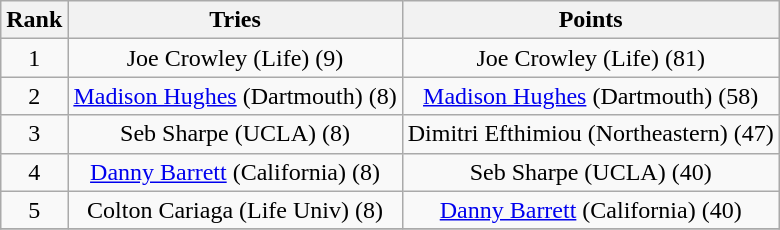<table class=wikitable>
<tr>
<th>Rank</th>
<th>Tries</th>
<th>Points</th>
</tr>
<tr>
<td align=center>1</td>
<td align=center>Joe Crowley (Life) (9)</td>
<td align=center>Joe Crowley (Life) (81)</td>
</tr>
<tr>
<td align=center>2</td>
<td align=center><a href='#'>Madison Hughes</a> (Dartmouth) (8)</td>
<td align=center><a href='#'>Madison Hughes</a> (Dartmouth) (58)</td>
</tr>
<tr>
<td align=center>3</td>
<td align=center>Seb Sharpe (UCLA) (8)</td>
<td align=center>Dimitri Efthimiou (Northeastern) (47)</td>
</tr>
<tr>
<td align=center>4</td>
<td align=center><a href='#'>Danny Barrett</a> (California) (8)</td>
<td align=center>Seb Sharpe (UCLA) (40)</td>
</tr>
<tr>
<td align=center>5</td>
<td align=center>Colton Cariaga (Life Univ) (8)</td>
<td align=center><a href='#'>Danny Barrett</a> (California) (40)</td>
</tr>
<tr>
</tr>
</table>
